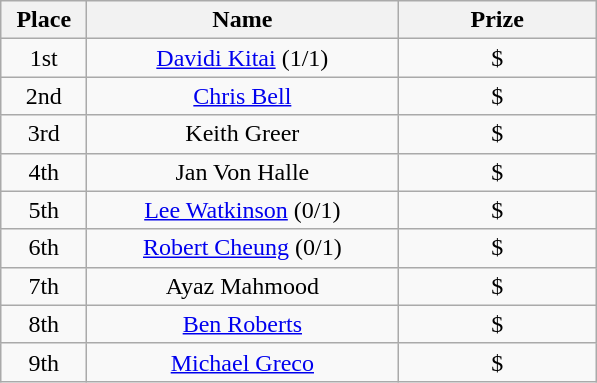<table class="wikitable">
<tr>
<th width="50">Place</th>
<th width="200">Name</th>
<th width="125">Prize</th>
</tr>
<tr>
<td align = "center">1st</td>
<td align = "center"><a href='#'>Davidi Kitai</a> (1/1)</td>
<td align = "center">$</td>
</tr>
<tr>
<td align = "center">2nd</td>
<td align = "center"><a href='#'>Chris Bell</a></td>
<td align = "center">$</td>
</tr>
<tr>
<td align = "center">3rd</td>
<td align = "center">Keith Greer</td>
<td align = "center">$</td>
</tr>
<tr>
<td align = "center">4th</td>
<td align = "center">Jan Von Halle</td>
<td align = "center">$</td>
</tr>
<tr>
<td align = "center">5th</td>
<td align = "center"><a href='#'>Lee Watkinson</a> (0/1)</td>
<td align = "center">$</td>
</tr>
<tr>
<td align = "center">6th</td>
<td align = "center"><a href='#'>Robert Cheung</a> (0/1)</td>
<td align = "center">$</td>
</tr>
<tr>
<td align = "center">7th</td>
<td align = "center">Ayaz Mahmood</td>
<td align = "center">$</td>
</tr>
<tr>
<td align = "center">8th</td>
<td align = "center"><a href='#'>Ben Roberts</a></td>
<td align = "center">$</td>
</tr>
<tr>
<td align = "center">9th</td>
<td align = "center"><a href='#'>Michael Greco</a></td>
<td align = "center">$</td>
</tr>
</table>
